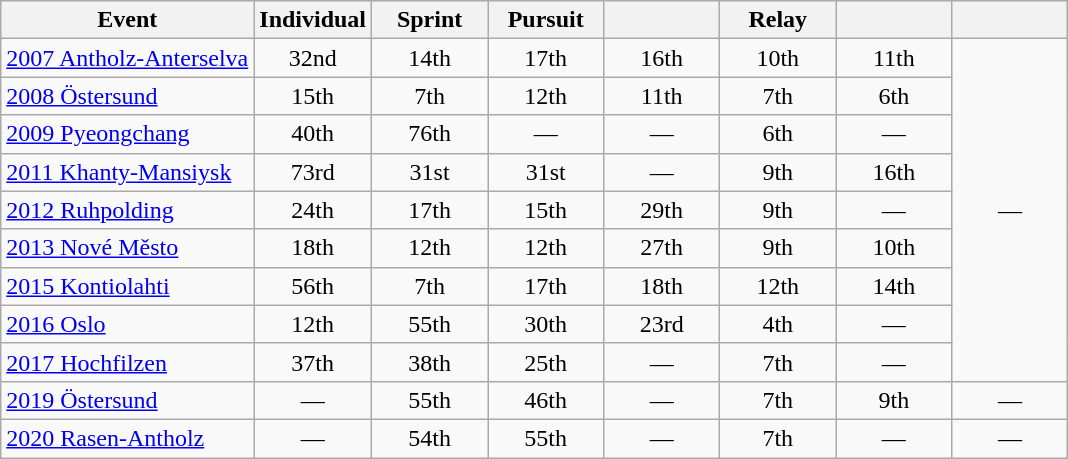<table class="wikitable" style="text-align: center;">
<tr ">
<th>Event</th>
<th style="width:70px;">Individual</th>
<th style="width:70px;">Sprint</th>
<th style="width:70px;">Pursuit</th>
<th style="width:70px;"></th>
<th style="width:70px;">Relay</th>
<th style="width:70px;"></th>
<th style="width:70px;"></th>
</tr>
<tr>
<td align=left> <a href='#'>2007 Antholz-Anterselva</a></td>
<td>32nd</td>
<td>14th</td>
<td>17th</td>
<td>16th</td>
<td>10th</td>
<td>11th</td>
<td rowspan="9">—</td>
</tr>
<tr>
<td align=left> <a href='#'>2008 Östersund</a></td>
<td>15th</td>
<td>7th</td>
<td>12th</td>
<td>11th</td>
<td>7th</td>
<td>6th</td>
</tr>
<tr>
<td align=left> <a href='#'>2009 Pyeongchang</a></td>
<td>40th</td>
<td>76th</td>
<td>—</td>
<td>—</td>
<td>6th</td>
<td>—</td>
</tr>
<tr>
<td align=left> <a href='#'>2011 Khanty-Mansiysk</a></td>
<td>73rd</td>
<td>31st</td>
<td>31st</td>
<td>—</td>
<td>9th</td>
<td>16th</td>
</tr>
<tr>
<td align=left> <a href='#'>2012 Ruhpolding</a></td>
<td>24th</td>
<td>17th</td>
<td>15th</td>
<td>29th</td>
<td>9th</td>
<td>—</td>
</tr>
<tr>
<td align=left> <a href='#'>2013 Nové Město</a></td>
<td>18th</td>
<td>12th</td>
<td>12th</td>
<td>27th</td>
<td>9th</td>
<td>10th</td>
</tr>
<tr>
<td align=left> <a href='#'>2015 Kontiolahti</a></td>
<td>56th</td>
<td>7th</td>
<td>17th</td>
<td>18th</td>
<td>12th</td>
<td>14th</td>
</tr>
<tr>
<td align=left> <a href='#'>2016 Oslo</a></td>
<td>12th</td>
<td>55th</td>
<td>30th</td>
<td>23rd</td>
<td>4th</td>
<td>—</td>
</tr>
<tr>
<td align="left"> <a href='#'>2017 Hochfilzen</a></td>
<td>37th</td>
<td>38th</td>
<td>25th</td>
<td>—</td>
<td>7th</td>
<td>—</td>
</tr>
<tr>
<td align=left> <a href='#'>2019 Östersund</a></td>
<td>—</td>
<td>55th</td>
<td>46th</td>
<td>—</td>
<td>7th</td>
<td>9th</td>
<td>—</td>
</tr>
<tr>
<td align=left> <a href='#'>2020 Rasen-Antholz</a></td>
<td>—</td>
<td>54th</td>
<td>55th</td>
<td>—</td>
<td>7th</td>
<td>—</td>
<td>—</td>
</tr>
</table>
